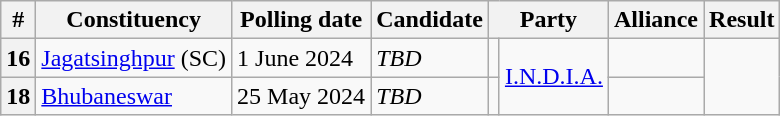<table class="wikitable sortable">
<tr>
<th>#</th>
<th>Constituency</th>
<th>Polling date</th>
<th>Candidate</th>
<th colspan=2>Party</th>
<th>Alliance</th>
<th>Result</th>
</tr>
<tr>
<th>16</th>
<td><a href='#'>Jagatsinghpur</a> (SC)</td>
<td>1 June 2024</td>
<td><em>TBD</em></td>
<td></td>
<td rowspan="2"><a href='#'>I.N.D.I.A.</a></td>
<td></td>
</tr>
<tr>
<th>18</th>
<td><a href='#'>Bhubaneswar</a></td>
<td>25 May 2024</td>
<td><em>TBD</em></td>
<td></td>
<td></td>
</tr>
</table>
